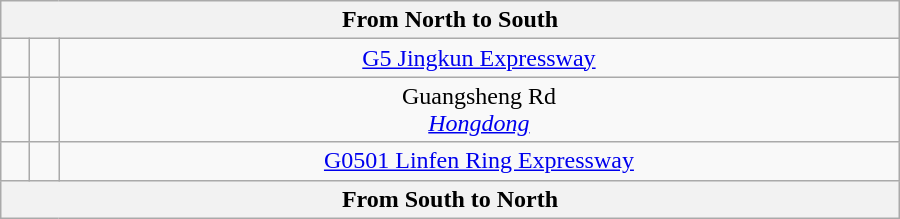<table class="wikitable" style="text-align:center" width="600px">
<tr>
<th text-align="center" colspan="3"> From North to South </th>
</tr>
<tr>
<td></td>
<td><br></td>
<td> <a href='#'>G5 Jingkun Expressway</a></td>
</tr>
<tr>
<td></td>
<td></td>
<td>Guangsheng Rd<br><em><a href='#'>Hongdong</a></em></td>
</tr>
<tr>
<td></td>
<td><br></td>
<td> <a href='#'>G0501 Linfen Ring Expressway</a></td>
</tr>
<tr>
<th text-align="center" colspan="3"> From South to North </th>
</tr>
</table>
